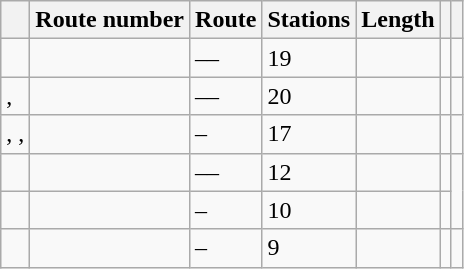<table class="sortable wikitable">
<tr>
<th class="unsortable"></th>
<th class="sortable">Route number</th>
<th class="unsortable">Route</th>
<th>Stations</th>
<th>Length</th>
<th></th>
<th class="unsortable"></th>
</tr>
<tr>
<td></td>
<td></td>
<td>––</td>
<td>19</td>
<td></td>
<td></td>
<td></td>
</tr>
<tr>
<td>, </td>
<td></td>
<td>––</td>
<td>20</td>
<td></td>
<td></td>
<td></td>
</tr>
<tr>
<td>, , </td>
<td></td>
<td>–</td>
<td>17</td>
<td></td>
<td></td>
<td></td>
</tr>
<tr>
<td></td>
<td></td>
<td>––</td>
<td>12</td>
<td></td>
<td></td>
<td rowspan="2"></td>
</tr>
<tr>
<td></td>
<td></td>
<td>–</td>
<td>10</td>
<td></td>
<td></td>
</tr>
<tr>
<td></td>
<td></td>
<td>–</td>
<td>9</td>
<td></td>
<td></td>
<td></td>
</tr>
</table>
